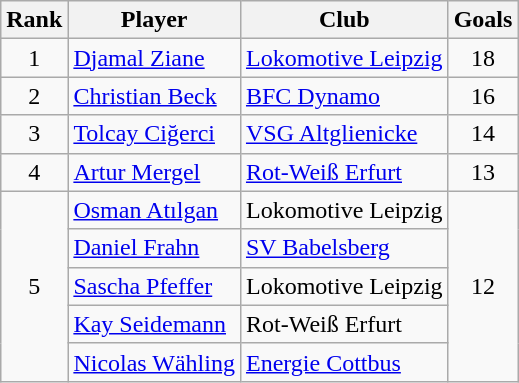<table class="wikitable" style="text-align:center">
<tr>
<th>Rank</th>
<th>Player</th>
<th>Club</th>
<th>Goals</th>
</tr>
<tr>
<td>1</td>
<td align="left"> <a href='#'>Djamal Ziane</a></td>
<td align="left"><a href='#'>Lokomotive Leipzig</a></td>
<td>18</td>
</tr>
<tr>
<td>2</td>
<td align="left"> <a href='#'>Christian Beck</a></td>
<td align="left"><a href='#'>BFC Dynamo</a></td>
<td>16</td>
</tr>
<tr>
<td>3</td>
<td align="left"> <a href='#'>Tolcay Ciğerci</a></td>
<td align="left"><a href='#'>VSG Altglienicke</a></td>
<td>14</td>
</tr>
<tr>
<td>4</td>
<td align="left"> <a href='#'>Artur Mergel</a></td>
<td align="left"><a href='#'>Rot-Weiß Erfurt</a></td>
<td>13</td>
</tr>
<tr>
<td rowspan=5>5</td>
<td align="left"> <a href='#'>Osman Atılgan</a></td>
<td align="left">Lokomotive Leipzig</td>
<td rowspan=5>12</td>
</tr>
<tr>
<td align="left"> <a href='#'>Daniel Frahn</a></td>
<td align="left"><a href='#'>SV Babelsberg</a></td>
</tr>
<tr>
<td align="left"> <a href='#'>Sascha Pfeffer</a></td>
<td align="left">Lokomotive Leipzig</td>
</tr>
<tr>
<td align="left"> <a href='#'>Kay Seidemann</a></td>
<td align="left">Rot-Weiß Erfurt</td>
</tr>
<tr>
<td align="left"> <a href='#'>Nicolas Wähling</a></td>
<td align="left"><a href='#'>Energie Cottbus</a></td>
</tr>
</table>
